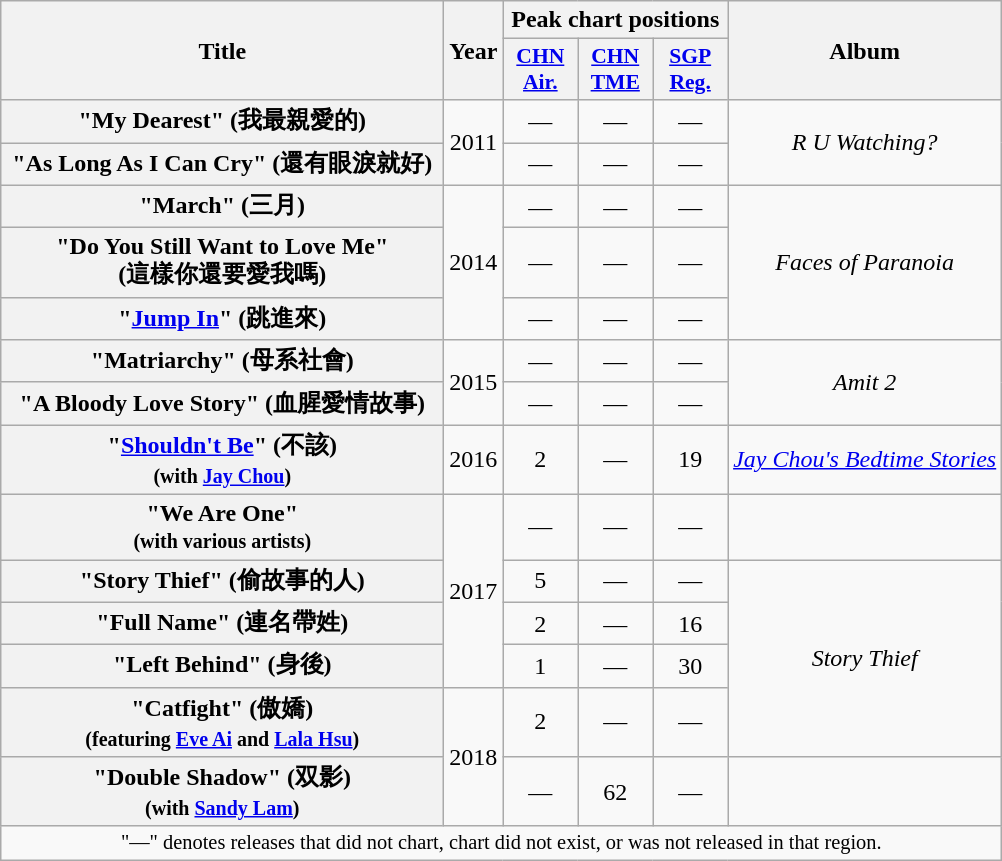<table class="wikitable plainrowheaders" style="text-align:center;">
<tr>
<th rowspan="2" style="width:18em;">Title</th>
<th rowspan="2" scope="col">Year</th>
<th colspan="3">Peak chart positions</th>
<th rowspan="2" scope="col">Album</th>
</tr>
<tr>
<th scope="col" style="width:3em;font-size:90%;"><a href='#'>CHN Air.</a><br></th>
<th scope="col" style="width:3em;font-size:90%;"><a href='#'>CHN TME</a><br></th>
<th scope="col" style="width:3em;font-size:90%;"><a href='#'>SGP Reg.</a><br></th>
</tr>
<tr>
<th scope="row">"My Dearest" (我最親愛的)</th>
<td rowspan="2">2011</td>
<td>—</td>
<td>—</td>
<td>—</td>
<td rowspan="2"><em>R U Watching?</em></td>
</tr>
<tr>
<th scope="row">"As Long As I Can Cry" (還有眼淚就好)</th>
<td>—</td>
<td>—</td>
<td>—</td>
</tr>
<tr>
<th scope="row">"March" (三月)</th>
<td rowspan="3">2014</td>
<td>—</td>
<td>—</td>
<td>—</td>
<td rowspan="3"><em>Faces of Paranoia</em></td>
</tr>
<tr>
<th scope="row">"Do You Still Want to Love Me"<br>(這樣你還要愛我嗎)</th>
<td>—</td>
<td>—</td>
<td>—</td>
</tr>
<tr>
<th scope="row">"<a href='#'>Jump In</a>" (跳進來)</th>
<td>—</td>
<td>—</td>
<td>—</td>
</tr>
<tr>
<th scope="row">"Matriarchy" (母系社會)</th>
<td rowspan="2">2015</td>
<td>—</td>
<td>—</td>
<td>—</td>
<td rowspan="2"><em>Amit 2</em></td>
</tr>
<tr>
<th scope="row">"A Bloody Love Story" (血腥愛情故事)</th>
<td>—</td>
<td>—</td>
<td>—</td>
</tr>
<tr>
<th scope="row">"<a href='#'>Shouldn't Be</a>" (不該)<br><small>(with <a href='#'>Jay Chou</a>)</small></th>
<td>2016</td>
<td>2</td>
<td>—</td>
<td>19</td>
<td><em><a href='#'>Jay Chou's Bedtime Stories</a></em></td>
</tr>
<tr>
<th scope="row">"We Are One"<br><small>(with various artists)</small></th>
<td rowspan="4">2017</td>
<td>—</td>
<td>—</td>
<td>—</td>
<td></td>
</tr>
<tr>
<th scope="row">"Story Thief" (偷故事的人)</th>
<td>5</td>
<td>—</td>
<td>—</td>
<td rowspan="4"><em>Story Thief</em></td>
</tr>
<tr>
<th scope="row">"Full Name" (連名帶姓)</th>
<td>2</td>
<td>—</td>
<td>16</td>
</tr>
<tr>
<th scope="row">"Left Behind" (身後)</th>
<td>1</td>
<td>—</td>
<td>30</td>
</tr>
<tr>
<th scope="row">"Catfight" (傲嬌)<br><small>(featuring <a href='#'>Eve Ai</a> and <a href='#'>Lala Hsu</a>)</small></th>
<td rowspan="2">2018</td>
<td>2</td>
<td>—</td>
<td>—</td>
</tr>
<tr>
<th scope="row">"Double Shadow" (双影)<br><small>(with <a href='#'>Sandy Lam</a>)</small></th>
<td>—</td>
<td>62</td>
<td>—</td>
<td></td>
</tr>
<tr>
<td colspan="6" style="font-size:85%">"—" denotes releases that did not chart, chart did not exist, or was not released in that region.</td>
</tr>
</table>
